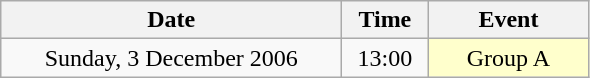<table class = "wikitable" style="text-align:center;">
<tr>
<th width=220>Date</th>
<th width=50>Time</th>
<th width=100>Event</th>
</tr>
<tr>
<td>Sunday, 3 December 2006</td>
<td>13:00</td>
<td bgcolor=ffffcc>Group A</td>
</tr>
</table>
